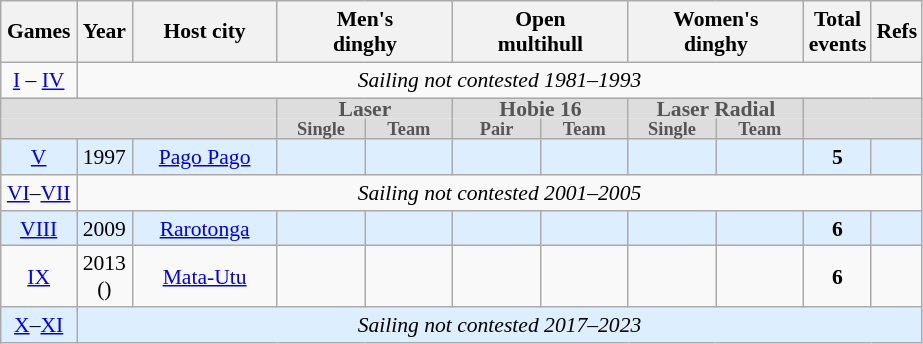<table class="wikitable" style="text-align:center; font-size:90%;">
<tr>
<th scope="col" style="padding:0.25em;">Games</th>
<th scope="col" style="padding:0.25em;">Year</th>
<th scope="col" style="width:6.25em;">Host city </th>
<th colspan=2 style="line-height:115%;">Men's <br>dinghy</th>
<th colspan=2 style="line-height:115%;">Open <br>multihull</th>
<th colspan=2 style="line-height:115%;">Women's <br>dinghy</th>
<th>Total<br>events</th>
<th>Refs</th>
</tr>
<tr>
<td><a href='#'>I</a> – <a href='#'>IV</a></td>
<td colspan=10><em>Sailing not contested 1981–1993</em></td>
</tr>
<tr bgcolor=#ddd style="line-height:8px; padding:0px;">
<td colspan=3 align=center style="border-bottom:0px; color:#555;"> </td>
<td colspan=2 align=center style="border-bottom:0px; color:#555;"><strong>Laser</strong></td>
<td colspan=2 align=center style="border-bottom:0px; color:#555;"><strong>Hobie 16</strong></td>
<td colspan=2 align=center style="border-bottom:0px; color:#555;"><strong>Laser Radial</strong></td>
<td colspan=2 align=center style="border-bottom:0px; color:#555;"> </td>
</tr>
<tr bgcolor=#ddd style="line-height:8px; font-size:85%; padding:0px; border-top:0px;">
<td colspan=3 align=center style="border-top:0px; color:#555;"> </td>
<td style="width:4.3em; border-top:0px; color:#555;"><strong>Single</strong></td>
<td style="width:4.3em; border-top:0px; color:#555;"><strong>Team</strong></td>
<td style="width:4.3em; border-top:0px; color:#555;"><strong>Pair</strong></td>
<td style="width:4.3em; border-top:0px; color:#555;"><strong>Team</strong></td>
<td style="width:4.3em; border-top:0px; color:#555;"><strong>Single</strong></td>
<td style="width:4.3em; border-top:0px; color:#555;"><strong>Team</strong></td>
<td colspan=2 align=center style="border-top:0px;"> </td>
</tr>
<tr bgcolor=#ddeeff>
<td><a href='#'>V</a></td>
<td>1997 </td>
<td><a href='#'>Pago Pago</a> </td>
<td>      <br></td>
<td>      <br></td>
<td>      <br></td>
<td>      <br></td>
<td>      <br></td>
<td style="line-height:115%; font-size:85%; padding:0px;"></td>
<td><strong>5</strong></td>
<td></td>
</tr>
<tr>
<td><a href='#'>VI</a>–<a href='#'>VII</a></td>
<td colspan=10><em>Sailing not contested 2001–2005</em></td>
</tr>
<tr bgcolor=#ddeeff>
<td><a href='#'>VIII</a></td>
<td>2009 </td>
<td><a href='#'>Rarotonga</a> </td>
<td>      <br></td>
<td>      <br></td>
<td>      <br></td>
<td>      <br></td>
<td>      <br></td>
<td>      <br></td>
<td><strong>6</strong></td>
<td></td>
</tr>
<tr>
<td><a href='#'>IX</a></td>
<td>2013 <br>()</td>
<td><a href='#'>Mata-Utu</a> </td>
<td>      <br></td>
<td>      <br></td>
<td>      <br></td>
<td>      <br></td>
<td>      <br></td>
<td>      <br></td>
<td><strong>6</strong></td>
<td></td>
</tr>
<tr bgcolor=#ddeeff>
<td><a href='#'>X</a>–<a href='#'>XI</a></td>
<td colspan=10><em>Sailing not contested 2017–2023</em></td>
</tr>
</table>
